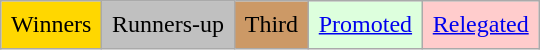<table class="wikitable">
<tr>
<td style="background-color:gold;padding:0.4em">Winners</td>
<td style="background-color:silver;padding:0.4em">Runners-up</td>
<td style="background-color:#cc9966;padding:0.4em">Third</td>
<td style="background-color:#DFD;padding:0.4em"><a href='#'>Promoted</a></td>
<td style="background-color:#FCC;padding:0.4em"><a href='#'>Relegated</a></td>
</tr>
</table>
